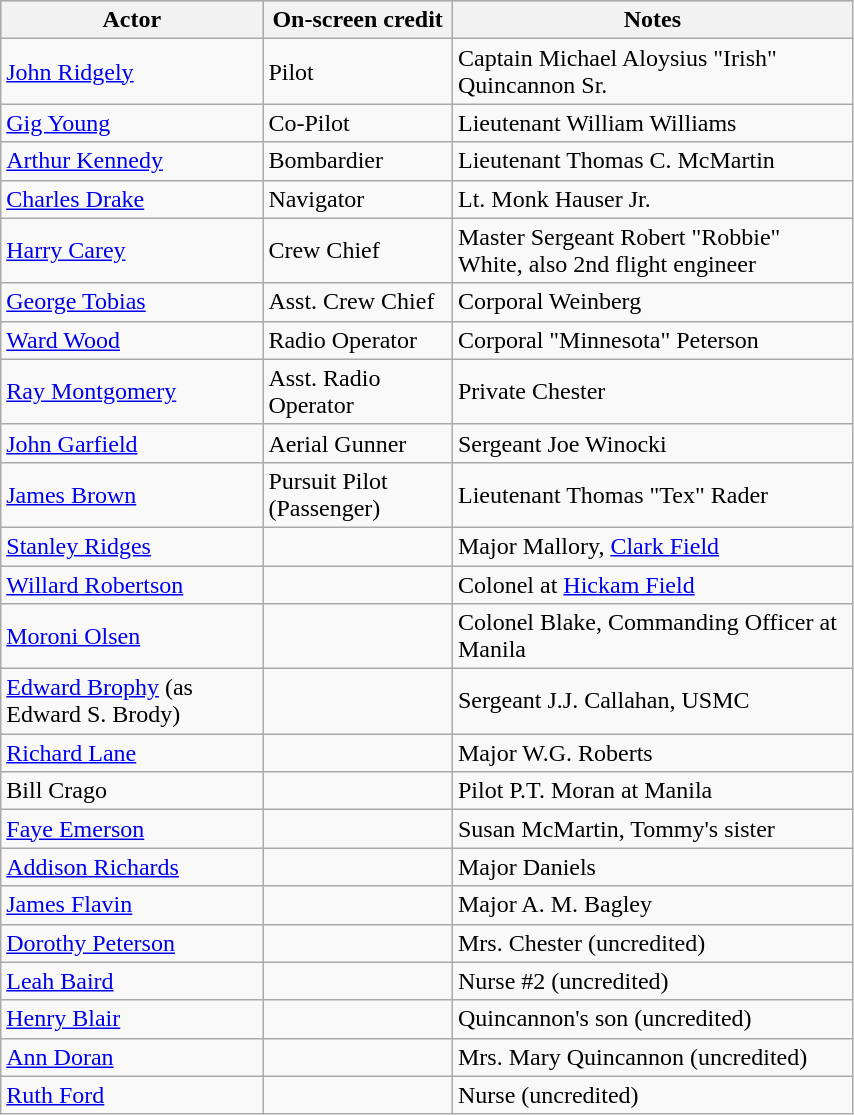<table class="wikitable" width="45%">
<tr bgcolor="#CCCCCC">
<th>Actor</th>
<th>On-screen credit</th>
<th>Notes</th>
</tr>
<tr>
<td><a href='#'>John Ridgely</a></td>
<td>Pilot</td>
<td>Captain Michael Aloysius "Irish" Quincannon Sr.</td>
</tr>
<tr>
<td><a href='#'>Gig Young</a></td>
<td>Co-Pilot</td>
<td>Lieutenant William Williams</td>
</tr>
<tr>
<td><a href='#'>Arthur Kennedy</a></td>
<td>Bombardier</td>
<td>Lieutenant Thomas C. McMartin</td>
</tr>
<tr>
<td><a href='#'>Charles Drake</a></td>
<td>Navigator</td>
<td>Lt. Monk Hauser Jr.</td>
</tr>
<tr>
<td><a href='#'>Harry Carey</a></td>
<td>Crew Chief</td>
<td>Master Sergeant Robert "Robbie" White, also 2nd flight engineer</td>
</tr>
<tr>
<td><a href='#'>George Tobias</a></td>
<td>Asst. Crew Chief</td>
<td>Corporal Weinberg</td>
</tr>
<tr>
<td><a href='#'>Ward Wood</a></td>
<td>Radio Operator</td>
<td>Corporal "Minnesota" Peterson</td>
</tr>
<tr>
<td><a href='#'>Ray Montgomery</a></td>
<td>Asst. Radio Operator</td>
<td>Private Chester</td>
</tr>
<tr>
<td><a href='#'>John Garfield</a></td>
<td>Aerial Gunner</td>
<td>Sergeant Joe Winocki</td>
</tr>
<tr>
<td><a href='#'>James Brown</a></td>
<td>Pursuit Pilot (Passenger)</td>
<td>Lieutenant Thomas "Tex" Rader</td>
</tr>
<tr>
<td><a href='#'>Stanley Ridges</a></td>
<td></td>
<td>Major Mallory, <a href='#'>Clark Field</a></td>
</tr>
<tr>
<td><a href='#'>Willard Robertson</a></td>
<td></td>
<td>Colonel at <a href='#'>Hickam Field</a></td>
</tr>
<tr>
<td><a href='#'>Moroni Olsen</a></td>
<td></td>
<td>Colonel Blake, Commanding Officer at Manila</td>
</tr>
<tr>
<td><a href='#'>Edward Brophy</a> (as Edward S. Brody)</td>
<td></td>
<td>Sergeant J.J. Callahan, USMC</td>
</tr>
<tr>
<td><a href='#'>Richard Lane</a></td>
<td></td>
<td>Major W.G. Roberts</td>
</tr>
<tr>
<td>Bill Crago</td>
<td></td>
<td>Pilot P.T. Moran at Manila</td>
</tr>
<tr>
<td><a href='#'>Faye Emerson</a></td>
<td></td>
<td>Susan McMartin, Tommy's sister</td>
</tr>
<tr>
<td><a href='#'>Addison Richards</a></td>
<td></td>
<td>Major Daniels</td>
</tr>
<tr>
<td><a href='#'>James Flavin</a></td>
<td></td>
<td>Major A. M. Bagley</td>
</tr>
<tr>
<td><a href='#'>Dorothy Peterson</a></td>
<td></td>
<td>Mrs. Chester (uncredited)</td>
</tr>
<tr>
<td><a href='#'>Leah Baird</a></td>
<td></td>
<td>Nurse #2 (uncredited)</td>
</tr>
<tr>
<td><a href='#'>Henry Blair</a></td>
<td></td>
<td>Quincannon's son (uncredited)</td>
</tr>
<tr>
<td><a href='#'>Ann Doran</a></td>
<td></td>
<td>Mrs. Mary Quincannon (uncredited)</td>
</tr>
<tr>
<td><a href='#'>Ruth Ford</a></td>
<td></td>
<td>Nurse (uncredited)</td>
</tr>
</table>
